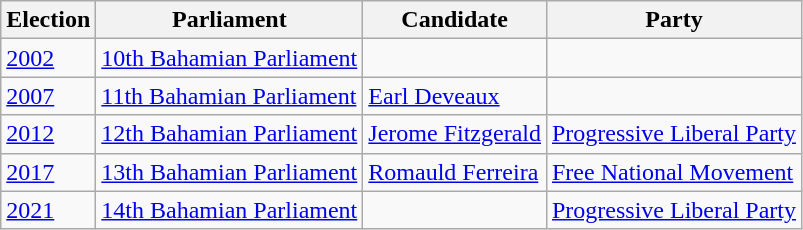<table class="wikitable">
<tr>
<th>Election</th>
<th>Parliament</th>
<th>Candidate</th>
<th>Party</th>
</tr>
<tr>
<td><a href='#'>2002</a></td>
<td><a href='#'>10th Bahamian Parliament</a></td>
<td></td>
<td></td>
</tr>
<tr>
<td><a href='#'>2007</a></td>
<td><a href='#'>11th Bahamian Parliament</a></td>
<td><a href='#'>Earl Deveaux</a></td>
<td></td>
</tr>
<tr>
<td><a href='#'>2012</a></td>
<td><a href='#'>12th Bahamian Parliament</a></td>
<td><a href='#'>Jerome Fitzgerald</a></td>
<td><a href='#'>Progressive Liberal Party</a></td>
</tr>
<tr>
<td><a href='#'>2017</a></td>
<td><a href='#'>13th Bahamian Parliament</a></td>
<td><a href='#'>Romauld Ferreira</a></td>
<td><a href='#'>Free National Movement</a></td>
</tr>
<tr>
<td><a href='#'>2021</a></td>
<td><a href='#'>14th Bahamian Parliament</a></td>
<td><a href='#'></a></td>
<td><a href='#'>Progressive Liberal Party</a></td>
</tr>
</table>
